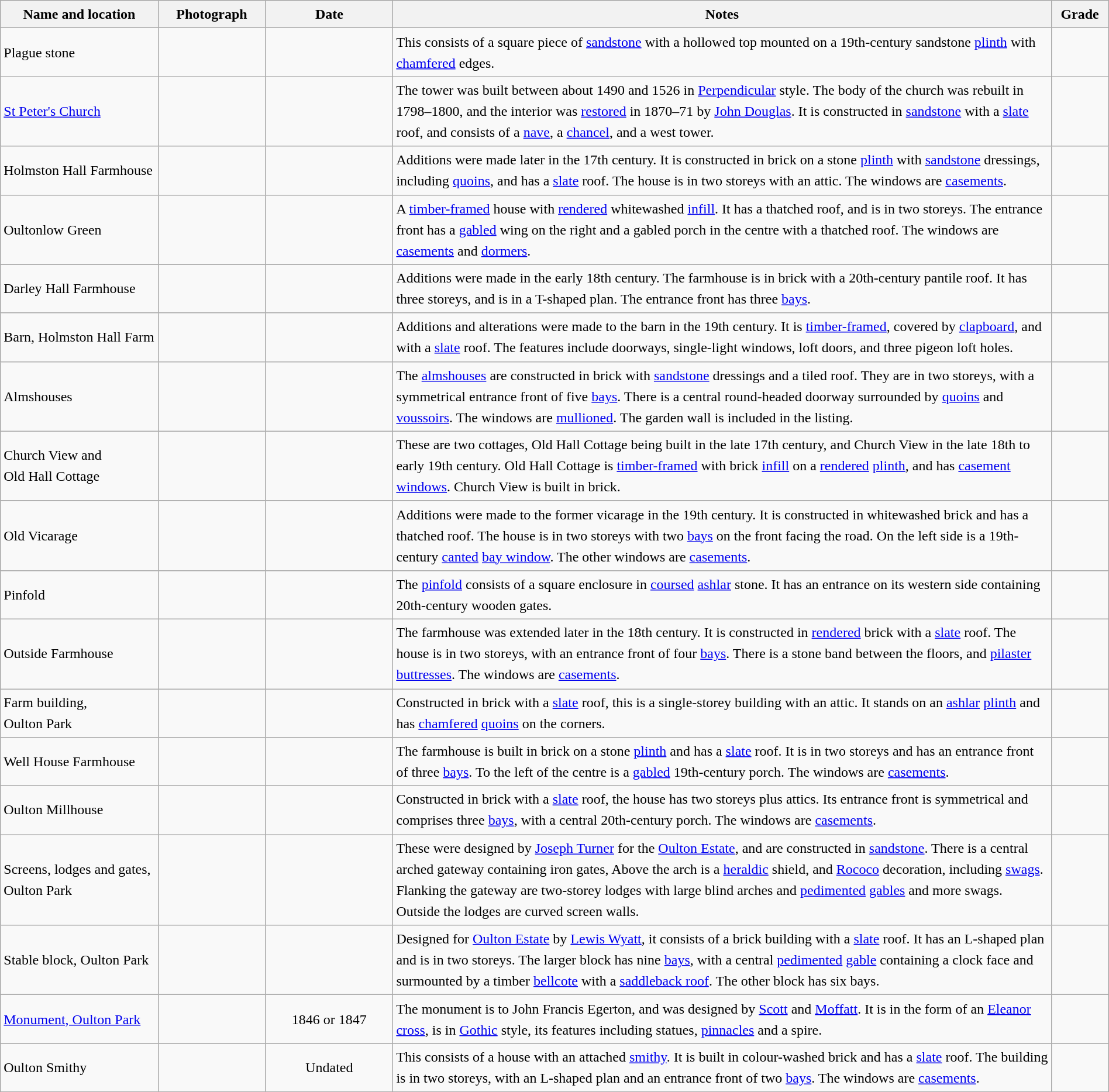<table class="wikitable sortable plainrowheaders" style="width:100%;border:0px;text-align:left;line-height:150%;">
<tr>
<th scope="col" style="width:150px">Name and location</th>
<th scope="col" style="width:100px" class="unsortable">Photograph</th>
<th scope="col" style="width:120px">Date</th>
<th scope="col" style="width:650px" class="unsortable">Notes</th>
<th scope="col" style="width:50px">Grade</th>
</tr>
<tr>
<td>Plague stone<br><small></small></td>
<td></td>
<td align="center"></td>
<td>This consists of a square piece of <a href='#'>sandstone</a> with a hollowed top mounted on a 19th-century sandstone <a href='#'>plinth</a> with <a href='#'>chamfered</a> edges.</td>
<td align="center" ></td>
</tr>
<tr>
<td><a href='#'>St Peter's Church</a><br><small></small></td>
<td></td>
<td align="center"></td>
<td>The tower was built between about 1490 and 1526 in <a href='#'>Perpendicular</a> style. The body of the church was rebuilt in 1798–1800, and the interior was <a href='#'>restored</a> in 1870–71 by <a href='#'>John Douglas</a>. It is constructed in <a href='#'>sandstone</a> with a <a href='#'>slate</a> roof, and consists of a <a href='#'>nave</a>, a <a href='#'>chancel</a>, and a west tower.</td>
<td align="center" ></td>
</tr>
<tr>
<td>Holmston Hall Farmhouse<br><small></small></td>
<td></td>
<td align="center"></td>
<td>Additions were made later in the 17th century. It is constructed in brick on a stone <a href='#'>plinth</a> with <a href='#'>sandstone</a> dressings, including <a href='#'>quoins</a>, and has a <a href='#'>slate</a> roof. The house is in two storeys with an attic. The windows are <a href='#'>casements</a>.</td>
<td align="center" ></td>
</tr>
<tr>
<td>Oultonlow Green<br><small></small></td>
<td></td>
<td align="center"></td>
<td>A <a href='#'>timber-framed</a> house with <a href='#'>rendered</a> whitewashed <a href='#'>infill</a>. It has a thatched roof, and is in two storeys. The entrance front has a <a href='#'>gabled</a> wing on the right and a gabled porch in the centre with a thatched roof. The windows are <a href='#'>casements</a> and <a href='#'>dormers</a>.</td>
<td align="center" ></td>
</tr>
<tr>
<td>Darley Hall Farmhouse<br><small></small></td>
<td></td>
<td align="center"></td>
<td>Additions were made in the early 18th century. The farmhouse is in brick with a 20th-century pantile roof. It has three storeys, and is in a T-shaped plan. The entrance front has three <a href='#'>bays</a>.</td>
<td align="center" ></td>
</tr>
<tr>
<td>Barn, Holmston Hall Farm<br><small></small></td>
<td></td>
<td align="center"></td>
<td>Additions and alterations were made to the barn in the 19th century. It is <a href='#'>timber-framed</a>, covered by <a href='#'>clapboard</a>, and with a <a href='#'>slate</a> roof. The features include doorways, single-light windows, loft doors, and three pigeon loft holes.</td>
<td align="center" ></td>
</tr>
<tr>
<td>Almshouses<br><small></small></td>
<td></td>
<td align="center"></td>
<td>The <a href='#'>almshouses</a> are constructed in brick with <a href='#'>sandstone</a> dressings and a tiled roof. They are in two storeys, with a symmetrical entrance front of five <a href='#'>bays</a>. There is a central round-headed doorway surrounded by <a href='#'>quoins</a> and <a href='#'>voussoirs</a>. The windows are <a href='#'>mullioned</a>. The garden wall is included in the listing.</td>
<td align="center" ></td>
</tr>
<tr>
<td>Church View and<br>Old Hall Cottage<br><small></small></td>
<td></td>
<td align="center"></td>
<td>These are two cottages, Old Hall Cottage being built in the late 17th century, and Church View in the late 18th to early 19th century. Old Hall Cottage is <a href='#'>timber-framed</a> with brick <a href='#'>infill</a> on a <a href='#'>rendered</a> <a href='#'>plinth</a>, and has <a href='#'>casement windows</a>. Church View is built in brick.</td>
<td align="center" ></td>
</tr>
<tr>
<td>Old Vicarage<br><small></small></td>
<td></td>
<td align="center"></td>
<td>Additions were made to the former vicarage in the 19th century. It is constructed in whitewashed brick and has a thatched roof. The house is in two storeys with two <a href='#'>bays</a> on the front facing the road. On the left side is a 19th-century <a href='#'>canted</a> <a href='#'>bay window</a>. The other windows are <a href='#'>casements</a>.</td>
<td align="center" ></td>
</tr>
<tr>
<td>Pinfold<br><small></small></td>
<td></td>
<td align="center"></td>
<td>The <a href='#'>pinfold</a> consists of a square enclosure in <a href='#'>coursed</a> <a href='#'>ashlar</a> stone. It has an entrance on its western side containing 20th-century wooden gates.</td>
<td align="center" ></td>
</tr>
<tr>
<td>Outside Farmhouse<br><small></small></td>
<td></td>
<td align="center"></td>
<td>The farmhouse was extended later in the 18th century. It is constructed in <a href='#'>rendered</a> brick with a <a href='#'>slate</a> roof. The house is in two storeys, with an entrance front of four <a href='#'>bays</a>. There is a stone band between the floors, and <a href='#'>pilaster</a> <a href='#'>buttresses</a>. The windows are <a href='#'>casements</a>.</td>
<td align="center" ></td>
</tr>
<tr>
<td>Farm building,<br>Oulton Park<br><small></small></td>
<td></td>
<td align="center"></td>
<td>Constructed in brick with a <a href='#'>slate</a> roof, this is a single-storey building with an attic. It stands on an <a href='#'>ashlar</a> <a href='#'>plinth</a> and has <a href='#'>chamfered</a> <a href='#'>quoins</a> on the corners.</td>
<td align="center" ></td>
</tr>
<tr>
<td>Well House Farmhouse<br><small></small></td>
<td></td>
<td align="center"></td>
<td>The farmhouse is built in brick on a stone <a href='#'>plinth</a> and has a <a href='#'>slate</a> roof. It is in two storeys and has an entrance front of three <a href='#'>bays</a>. To the left of the centre is a <a href='#'>gabled</a> 19th-century porch. The windows are <a href='#'>casements</a>.</td>
<td align="center" ></td>
</tr>
<tr>
<td>Oulton Millhouse<br><small></small></td>
<td></td>
<td align="center"></td>
<td>Constructed in brick with a <a href='#'>slate</a> roof, the house has two storeys plus attics. Its entrance front is symmetrical and comprises three <a href='#'>bays</a>, with a central 20th-century porch. The windows are <a href='#'>casements</a>.</td>
<td align="center" ></td>
</tr>
<tr>
<td>Screens, lodges and gates, Oulton Park<br><small></small></td>
<td></td>
<td align="center"></td>
<td>These were designed by <a href='#'>Joseph Turner</a> for the <a href='#'>Oulton Estate</a>, and are constructed in <a href='#'>sandstone</a>. There is a central arched gateway containing iron gates, Above the arch is a <a href='#'>heraldic</a> shield, and <a href='#'>Rococo</a> decoration, including <a href='#'>swags</a>. Flanking the gateway are two-storey lodges with large blind arches and <a href='#'>pedimented</a> <a href='#'>gables</a> and more swags. Outside the lodges are curved screen walls.</td>
<td align="center" ></td>
</tr>
<tr>
<td>Stable block, Oulton Park<br><small></small></td>
<td></td>
<td align="center"></td>
<td>Designed for <a href='#'>Oulton Estate</a> by <a href='#'>Lewis Wyatt</a>, it consists of a brick building with a <a href='#'>slate</a> roof. It has an L-shaped plan and is in two storeys. The larger block has nine <a href='#'>bays</a>, with a central <a href='#'>pedimented</a> <a href='#'>gable</a> containing a clock face and surmounted by a timber <a href='#'>bellcote</a> with a <a href='#'>saddleback roof</a>. The other block has six bays.</td>
<td align="center" ></td>
</tr>
<tr>
<td><a href='#'>Monument, Oulton Park</a><br><small></small></td>
<td></td>
<td align="center">1846 or 1847</td>
<td>The monument is to John Francis Egerton, and was designed by <a href='#'>Scott</a> and <a href='#'>Moffatt</a>. It is in the form of an <a href='#'>Eleanor cross</a>, is in <a href='#'>Gothic</a> style, its features including statues, <a href='#'>pinnacles</a> and a spire.</td>
<td align="center" ></td>
</tr>
<tr>
<td>Oulton Smithy<br><small></small></td>
<td></td>
<td align="center">Undated</td>
<td>This consists of a house with an attached <a href='#'>smithy</a>. It is built in colour-washed brick and has a <a href='#'>slate</a> roof. The building is in two storeys, with an L-shaped plan and an entrance front of two <a href='#'>bays</a>. The windows are <a href='#'>casements</a>.</td>
<td align="center" ></td>
</tr>
<tr>
</tr>
</table>
